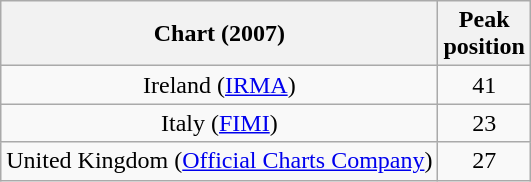<table class="wikitable sortable plainrowheaders" style="text-align:center">
<tr>
<th>Chart (2007)</th>
<th>Peak<br>position</th>
</tr>
<tr>
<td>Ireland (<a href='#'>IRMA</a>)</td>
<td align=center>41</td>
</tr>
<tr>
<td>Italy (<a href='#'>FIMI</a>)</td>
<td align=center>23</td>
</tr>
<tr>
<td>United Kingdom (<a href='#'>Official Charts Company</a>)</td>
<td align=center>27</td>
</tr>
</table>
